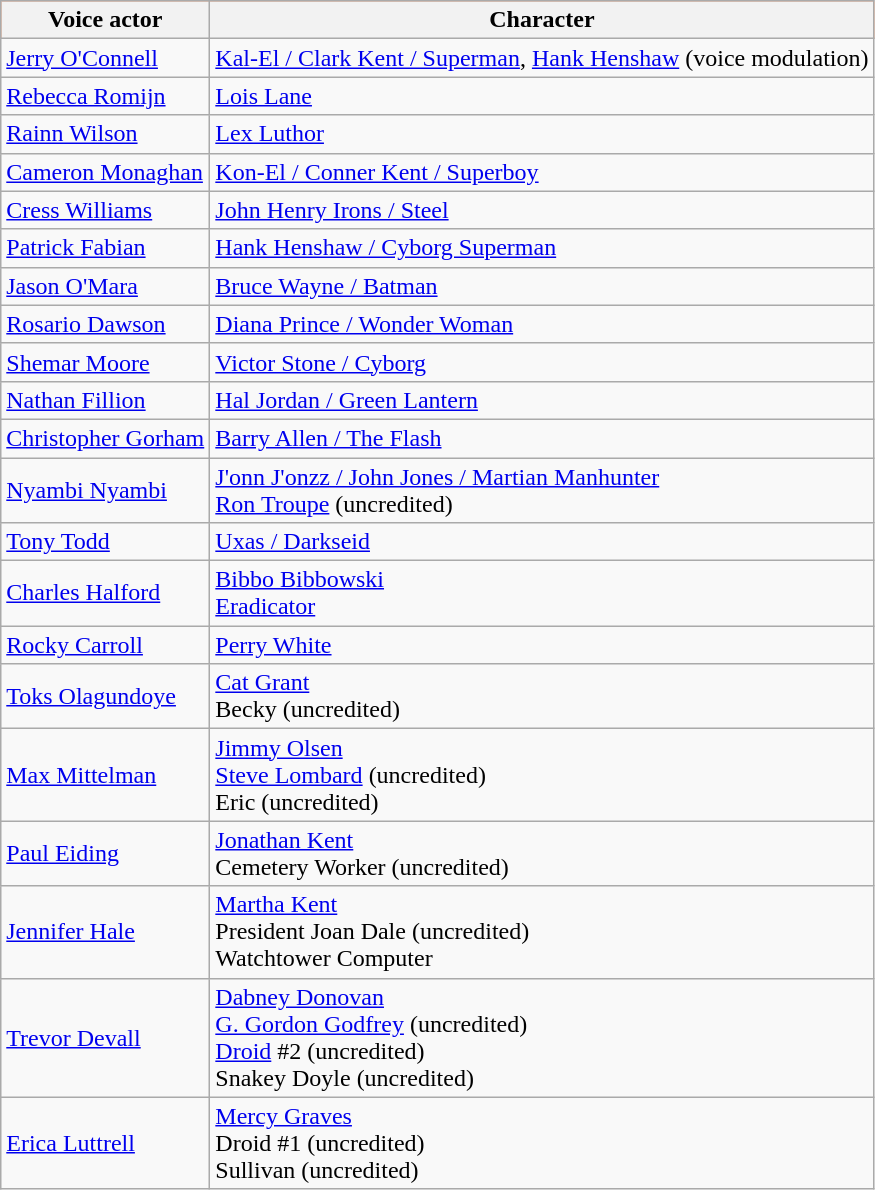<table class="wikitable sortable">
<tr style="background:rgb(255,85,0);">
<th>Voice actor</th>
<th>Character</th>
</tr>
<tr>
<td><a href='#'>Jerry O'Connell</a></td>
<td><a href='#'>Kal-El / Clark Kent / Superman</a>, <a href='#'>Hank Henshaw</a> (voice modulation)</td>
</tr>
<tr>
<td><a href='#'>Rebecca Romijn</a></td>
<td><a href='#'>Lois Lane</a></td>
</tr>
<tr>
<td><a href='#'>Rainn Wilson</a></td>
<td><a href='#'>Lex Luthor</a></td>
</tr>
<tr>
<td><a href='#'>Cameron Monaghan</a></td>
<td><a href='#'>Kon-El / Conner Kent / Superboy</a></td>
</tr>
<tr>
<td><a href='#'>Cress Williams</a></td>
<td><a href='#'>John Henry Irons / Steel</a></td>
</tr>
<tr>
<td><a href='#'>Patrick Fabian</a></td>
<td><a href='#'>Hank Henshaw / Cyborg Superman</a></td>
</tr>
<tr>
<td><a href='#'>Jason O'Mara</a></td>
<td><a href='#'>Bruce Wayne / Batman</a></td>
</tr>
<tr>
<td><a href='#'>Rosario Dawson</a></td>
<td><a href='#'>Diana Prince / Wonder Woman</a></td>
</tr>
<tr>
<td><a href='#'>Shemar Moore</a></td>
<td><a href='#'>Victor Stone / Cyborg</a></td>
</tr>
<tr>
<td><a href='#'>Nathan Fillion</a></td>
<td><a href='#'>Hal Jordan / Green Lantern</a></td>
</tr>
<tr>
<td><a href='#'>Christopher Gorham</a></td>
<td><a href='#'>Barry Allen / The Flash</a></td>
</tr>
<tr>
<td><a href='#'>Nyambi Nyambi</a></td>
<td><a href='#'>J'onn J'onzz / John Jones / Martian Manhunter</a><br><a href='#'>Ron Troupe</a> (uncredited)</td>
</tr>
<tr>
<td><a href='#'>Tony Todd</a></td>
<td><a href='#'>Uxas / Darkseid</a></td>
</tr>
<tr>
<td><a href='#'>Charles Halford</a></td>
<td><a href='#'>Bibbo Bibbowski</a><br><a href='#'>Eradicator</a></td>
</tr>
<tr>
<td><a href='#'>Rocky Carroll</a></td>
<td><a href='#'>Perry White</a></td>
</tr>
<tr>
<td><a href='#'>Toks Olagundoye</a></td>
<td><a href='#'>Cat Grant</a><br>Becky (uncredited)</td>
</tr>
<tr>
<td><a href='#'>Max Mittelman</a></td>
<td><a href='#'>Jimmy Olsen</a><br><a href='#'>Steve Lombard</a> (uncredited)<br>Eric (uncredited)</td>
</tr>
<tr>
<td><a href='#'>Paul Eiding</a></td>
<td><a href='#'>Jonathan Kent</a><br>Cemetery Worker (uncredited)</td>
</tr>
<tr>
<td><a href='#'>Jennifer Hale</a></td>
<td><a href='#'>Martha Kent</a><br>President Joan Dale (uncredited)<br>Watchtower Computer</td>
</tr>
<tr>
<td><a href='#'>Trevor Devall</a></td>
<td><a href='#'>Dabney Donovan</a><br><a href='#'>G. Gordon Godfrey</a> (uncredited)<br><a href='#'>Droid</a> #2 (uncredited)<br>Snakey Doyle (uncredited)</td>
</tr>
<tr>
<td><a href='#'>Erica Luttrell</a></td>
<td><a href='#'>Mercy Graves</a><br>Droid #1 (uncredited)<br>Sullivan (uncredited)</td>
</tr>
</table>
